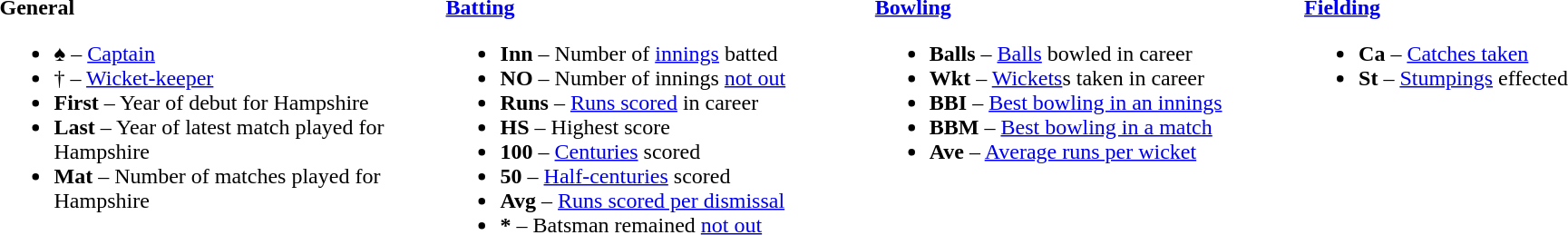<table>
<tr>
<td valign="top" style="width:26%"><br><strong>General</strong><ul><li>♠ – <a href='#'>Captain</a></li><li>† – <a href='#'>Wicket-keeper</a></li><li><strong>First</strong> – Year of debut for Hampshire</li><li><strong>Last</strong> – Year of latest match played for Hampshire</li><li><strong>Mat</strong> – Number of matches played for Hampshire</li></ul></td>
<td valign="top" style="width:25%"><br><strong><a href='#'>Batting</a></strong><ul><li><strong>Inn</strong> – Number of <a href='#'>innings</a> batted</li><li><strong>NO</strong> – Number of innings <a href='#'>not out</a></li><li><strong>Runs</strong> – <a href='#'>Runs scored</a> in career</li><li><strong>HS</strong> – Highest score</li><li><strong>100</strong> – <a href='#'>Centuries</a> scored</li><li><strong>50</strong> – <a href='#'>Half-centuries</a> scored</li><li><strong>Avg</strong> – <a href='#'>Runs scored per dismissal</a></li><li><strong>*</strong> – Batsman remained <a href='#'>not out</a></li></ul></td>
<td valign="top" style="width:25%"><br><strong><a href='#'>Bowling</a></strong><ul><li><strong>Balls</strong> – <a href='#'>Balls</a> bowled in career</li><li><strong>Wkt</strong> – <a href='#'>Wickets</a>s taken in career</li><li><strong>BBI</strong> – <a href='#'>Best bowling in an innings</a></li><li><strong>BBM</strong> – <a href='#'>Best bowling in a match</a></li><li><strong>Ave</strong> – <a href='#'>Average runs per wicket</a></li></ul></td>
<td valign="top" style="width:24%"><br><strong><a href='#'>Fielding</a></strong><ul><li><strong>Ca</strong> – <a href='#'>Catches taken</a></li><li><strong>St</strong> – <a href='#'>Stumpings</a> effected</li></ul></td>
</tr>
</table>
